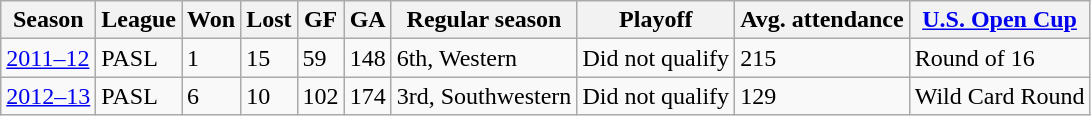<table class ="wikitable">
<tr>
<th>Season</th>
<th>League</th>
<th>Won</th>
<th>Lost</th>
<th>GF</th>
<th>GA</th>
<th>Regular season</th>
<th>Playoff</th>
<th>Avg. attendance</th>
<th><a href='#'>U.S. Open Cup</a></th>
</tr>
<tr>
<td><a href='#'>2011–12</a></td>
<td>PASL</td>
<td>1</td>
<td>15</td>
<td>59</td>
<td>148</td>
<td>6th, Western</td>
<td>Did not qualify</td>
<td>215</td>
<td>Round of 16</td>
</tr>
<tr>
<td><a href='#'>2012–13</a></td>
<td>PASL</td>
<td>6</td>
<td>10</td>
<td>102</td>
<td>174</td>
<td>3rd, Southwestern</td>
<td>Did not qualify</td>
<td>129</td>
<td>Wild Card Round</td>
</tr>
</table>
